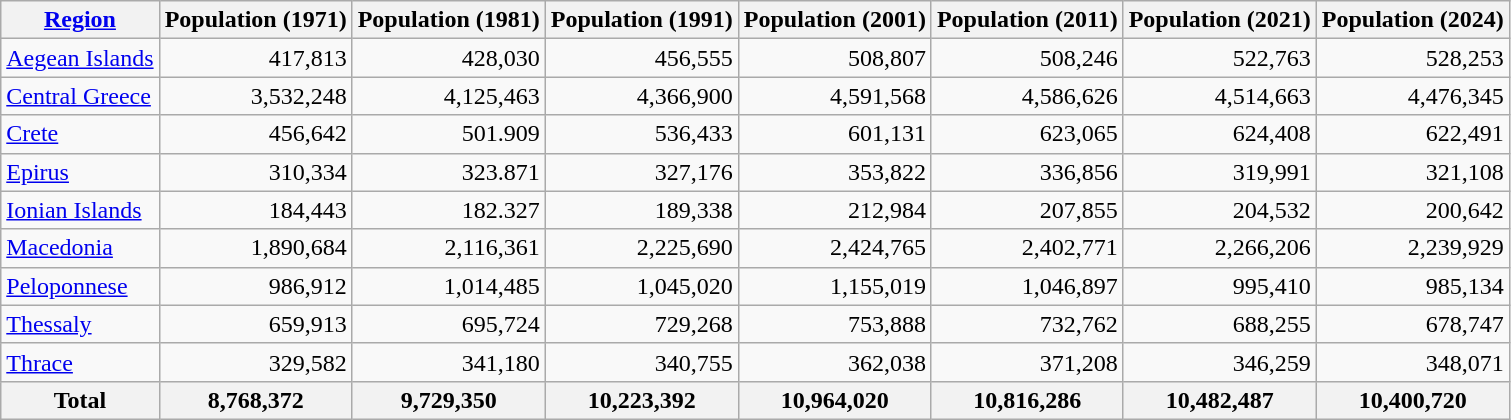<table class="wikitable sortable">
<tr>
<th><a href='#'>Region</a></th>
<th>Population (1971)</th>
<th>Population (1981)</th>
<th>Population (1991)</th>
<th>Population (2001)</th>
<th>Population (2011)</th>
<th>Population (2021)</th>
<th>Population (2024) </th>
</tr>
<tr>
<td><a href='#'>Aegean Islands</a></td>
<td align="right">417,813 </td>
<td align="right">428,030 </td>
<td align="right">456,555 </td>
<td align="right">508,807 </td>
<td align="right">508,246 </td>
<td align="right">522,763 </td>
<td align="right">528,253 </td>
</tr>
<tr>
<td><a href='#'>Central Greece</a></td>
<td align="right">3,532,248 </td>
<td align="right">4,125,463 </td>
<td align="right">4,366,900 </td>
<td align="right">4,591,568 </td>
<td align="right">4,586,626 </td>
<td align="right">4,514,663 </td>
<td align="right">4,476,345 </td>
</tr>
<tr>
<td><a href='#'>Crete</a></td>
<td align="right">456,642 </td>
<td align="right">501.909 </td>
<td align="right">536,433 </td>
<td align="right">601,131 </td>
<td align="right">623,065 </td>
<td align="right">624,408 </td>
<td align="right">622,491 </td>
</tr>
<tr>
<td><a href='#'>Epirus</a></td>
<td align="right">310,334 </td>
<td align="right">323.871 </td>
<td align="right">327,176 </td>
<td align="right">353,822 </td>
<td align="right">336,856 </td>
<td align="right">319,991 </td>
<td align="right">321,108 </td>
</tr>
<tr>
<td><a href='#'>Ionian Islands</a></td>
<td align="right">184,443 </td>
<td align="right">182.327 </td>
<td align="right">189,338 </td>
<td align="right">212,984 </td>
<td align="right">207,855 </td>
<td align="right">204,532 </td>
<td align="right">200,642 </td>
</tr>
<tr>
<td><a href='#'>Macedonia</a></td>
<td align="right">1,890,684 </td>
<td align="right">2,116,361 </td>
<td align="right">2,225,690 </td>
<td align="right">2,424,765 </td>
<td align="right">2,402,771 </td>
<td align="right">2,266,206 </td>
<td align="right">2,239,929 </td>
</tr>
<tr>
<td><a href='#'>Peloponnese</a></td>
<td align="right">986,912 </td>
<td align="right">1,014,485 </td>
<td align="right">1,045,020 </td>
<td align="right">1,155,019 </td>
<td align="right">1,046,897 </td>
<td align="right">995,410 </td>
<td align="right">985,134 </td>
</tr>
<tr>
<td><a href='#'>Thessaly</a></td>
<td align="right">659,913 </td>
<td align="right">695,724 </td>
<td align="right">729,268 </td>
<td align="right">753,888 </td>
<td align="right">732,762 </td>
<td align="right">688,255 </td>
<td align="right">678,747 </td>
</tr>
<tr>
<td><a href='#'>Thrace</a></td>
<td align="right">329,582 </td>
<td align="right">341,180 </td>
<td align="right">340,755 </td>
<td align="right">362,038 </td>
<td align="right">371,208 </td>
<td align="right">346,259 </td>
<td align="right">348,071 </td>
</tr>
<tr class="sortbottom">
<th>Total</th>
<th>8,768,372 </th>
<th>9,729,350 </th>
<th>10,223,392 </th>
<th>10,964,020 </th>
<th>10,816,286 </th>
<th>10,482,487 </th>
<th>10,400,720 </th>
</tr>
</table>
